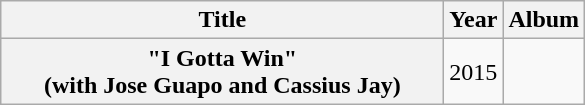<table class="wikitable plainrowheaders" style="text-align:center;">
<tr>
<th scope="col" style="width:18em;">Title</th>
<th scope="col">Year</th>
<th scope="col">Album</th>
</tr>
<tr>
<th scope="row">"I Gotta Win"<br><span>(with Jose Guapo and Cassius Jay)</span></th>
<td>2015</td>
<td></td>
</tr>
</table>
